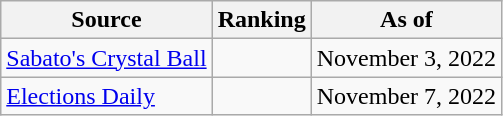<table class="wikitable" style="text-align:center">
<tr>
<th>Source</th>
<th>Ranking</th>
<th>As of</th>
</tr>
<tr>
<td align=left><a href='#'>Sabato's Crystal Ball</a></td>
<td></td>
<td>November 3, 2022</td>
</tr>
<tr>
<td align="left"><a href='#'>Elections Daily</a></td>
<td></td>
<td>November 7, 2022</td>
</tr>
</table>
